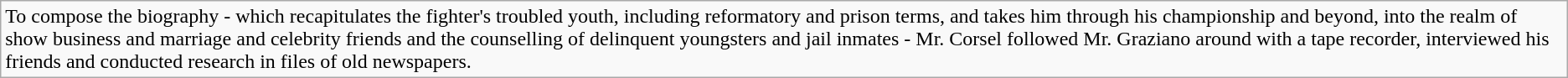<table class="wikitable">
<tr>
<td>To compose the biography - which recapitulates the fighter's troubled youth, including reformatory and prison terms, and takes him through his championship and beyond, into the realm of show business and marriage and celebrity friends and the counselling of delinquent youngsters and jail inmates - Mr. Corsel followed Mr. Graziano around with a tape recorder, interviewed his friends and conducted research in files of old newspapers.</td>
</tr>
</table>
